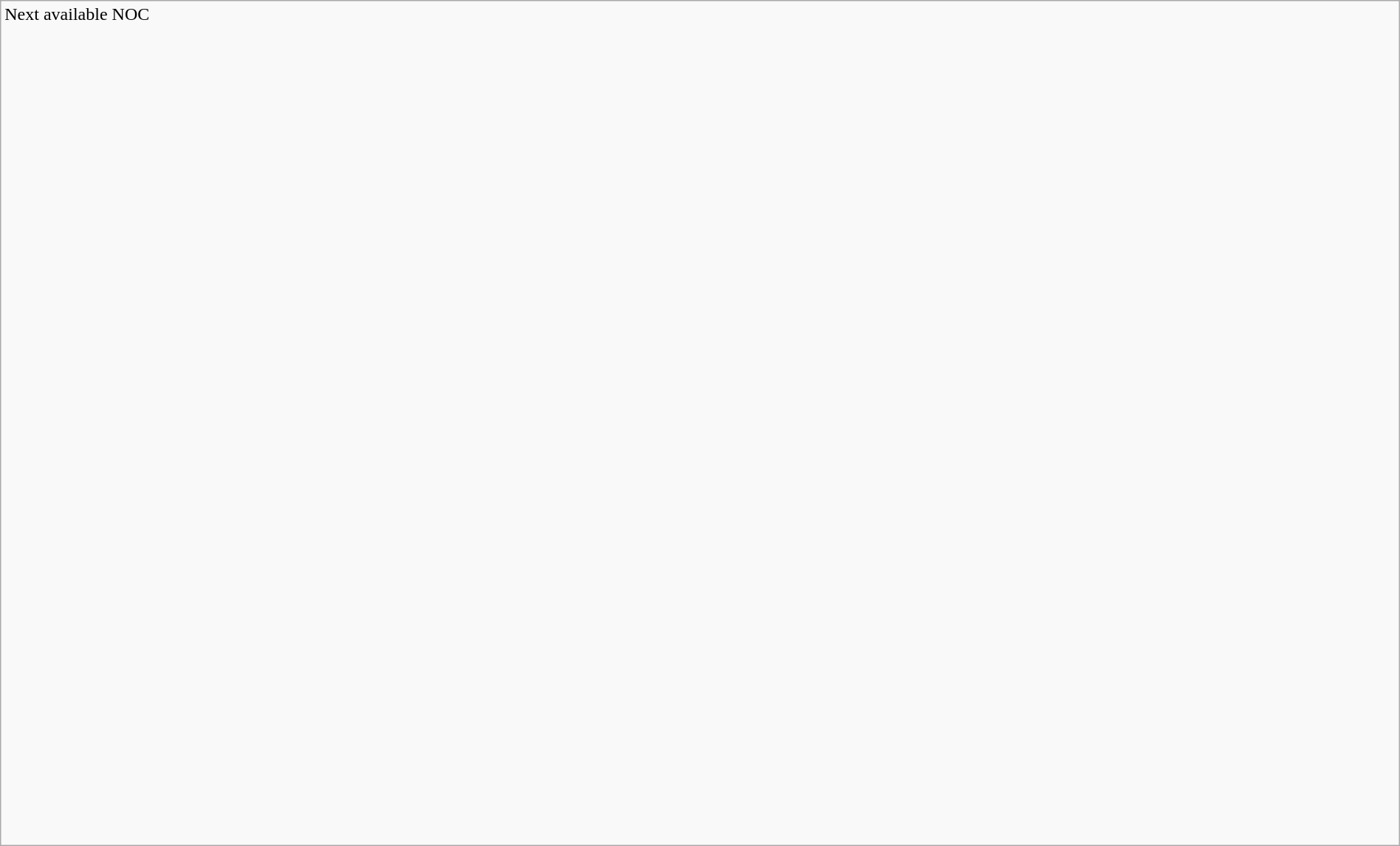<table class="wikitable collapsible" style="width:100%;">
<tr>
<td colspan=2>Next available NOC<br>
<strong><br><br><br><br><br><br><br></strong><br><s><br></s><br><strong><br><br></strong><br><s></s><br><strong><br></strong><br><s></s><br><strong><br><br></strong><br><s></s><br><strong><br></strong><br><s></s><br><strong><br><br><br><br><br><br><br></strong><br><s><br></s><br><strong><br></strong><br><br><br><br><br><br>
</td>
</tr>
</table>
